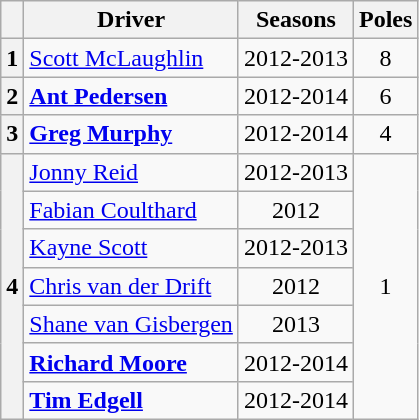<table class="wikitable" style="text-align:center">
<tr>
<th></th>
<th>Driver</th>
<th>Seasons</th>
<th>Poles</th>
</tr>
<tr>
<th>1</th>
<td align=left> <a href='#'>Scott McLaughlin</a></td>
<td>2012-2013</td>
<td>8</td>
</tr>
<tr>
<th>2</th>
<td align=left> <strong><a href='#'>Ant Pedersen</a></strong></td>
<td>2012-2014</td>
<td>6</td>
</tr>
<tr>
<th>3</th>
<td align=left> <strong><a href='#'>Greg Murphy</a></strong></td>
<td>2012-2014</td>
<td>4</td>
</tr>
<tr>
<th rowspan=7>4</th>
<td align=left> <a href='#'>Jonny Reid</a></td>
<td>2012-2013</td>
<td rowspan=7>1</td>
</tr>
<tr>
<td align=left> <a href='#'>Fabian Coulthard</a></td>
<td>2012</td>
</tr>
<tr>
<td align=left> <a href='#'>Kayne Scott</a></td>
<td>2012-2013</td>
</tr>
<tr>
<td align=left> <a href='#'>Chris van der Drift</a></td>
<td>2012</td>
</tr>
<tr>
<td align=left> <a href='#'>Shane van Gisbergen</a></td>
<td>2013</td>
</tr>
<tr>
<td align=left> <strong><a href='#'>Richard Moore</a></strong></td>
<td>2012-2014</td>
</tr>
<tr>
<td align=left> <strong><a href='#'>Tim Edgell</a></strong></td>
<td>2012-2014</td>
</tr>
</table>
